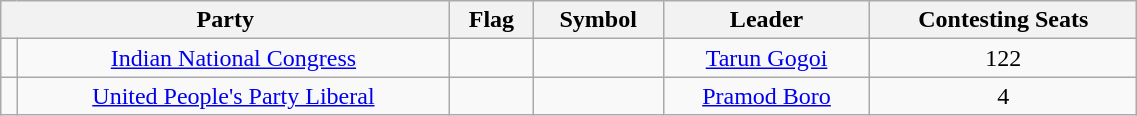<table class="wikitable" width="60%" style="text-align:center">
<tr>
<th colspan="2">Party</th>
<th>Flag</th>
<th>Symbol</th>
<th>Leader</th>
<th>Contesting Seats</th>
</tr>
<tr>
<td></td>
<td><a href='#'>Indian National Congress</a></td>
<td></td>
<td></td>
<td><a href='#'>Tarun Gogoi</a></td>
<td>122</td>
</tr>
<tr>
<td></td>
<td><a href='#'>United People's Party Liberal</a></td>
<td></td>
<td></td>
<td><a href='#'>Pramod Boro</a></td>
<td>4</td>
</tr>
</table>
